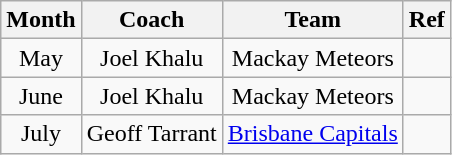<table class="wikitable" style="text-align:center">
<tr>
<th>Month</th>
<th>Coach</th>
<th>Team</th>
<th>Ref</th>
</tr>
<tr>
<td>May</td>
<td>Joel Khalu</td>
<td>Mackay Meteors</td>
<td></td>
</tr>
<tr>
<td>June</td>
<td>Joel Khalu</td>
<td>Mackay Meteors</td>
<td></td>
</tr>
<tr>
<td>July</td>
<td>Geoff Tarrant</td>
<td><a href='#'>Brisbane Capitals</a></td>
<td></td>
</tr>
</table>
